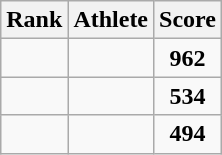<table class=wikitable style="text-align:center;">
<tr>
<th>Rank</th>
<th>Athlete</th>
<th>Score</th>
</tr>
<tr>
<td></td>
<td align=left></td>
<td><strong>962</strong></td>
</tr>
<tr>
<td></td>
<td align=left></td>
<td><strong>534</strong></td>
</tr>
<tr>
<td></td>
<td align=left></td>
<td><strong>494</strong></td>
</tr>
</table>
